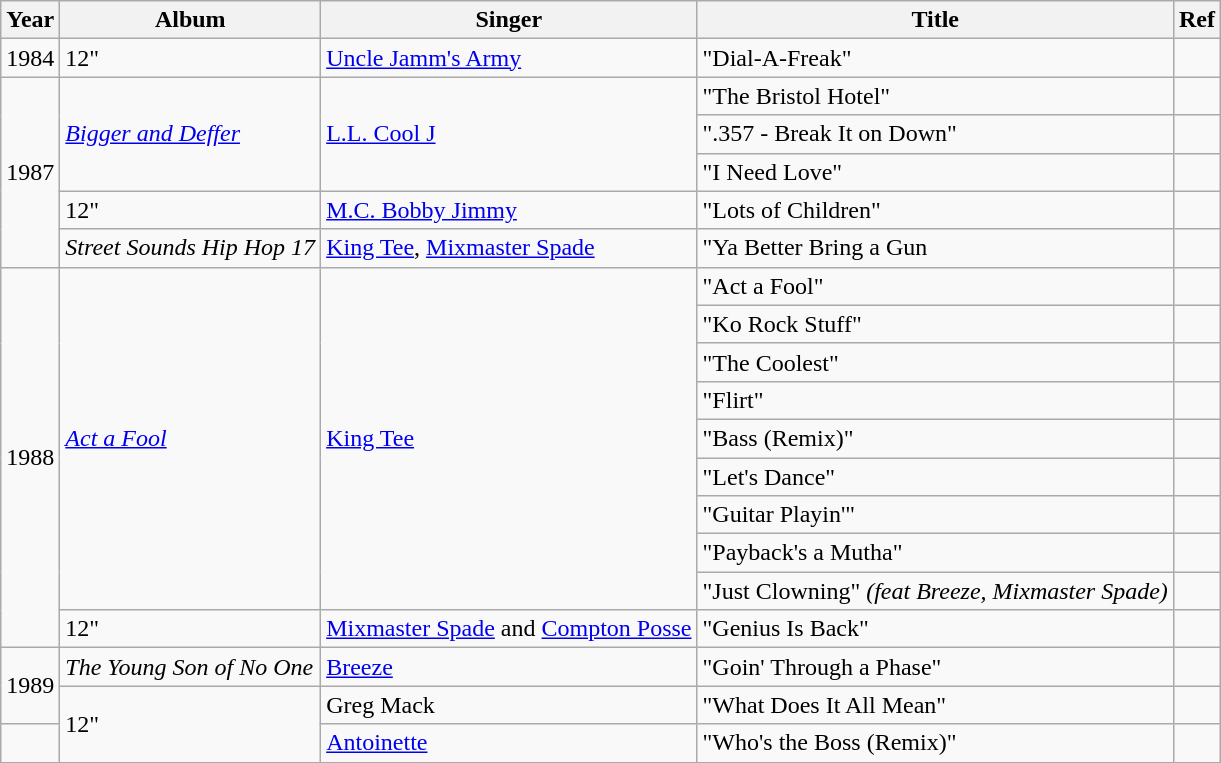<table class="wikitable sortable">
<tr>
<th>Year</th>
<th>Album</th>
<th>Singer</th>
<th>Title</th>
<th>Ref</th>
</tr>
<tr>
<td>1984</td>
<td>12"</td>
<td><a href='#'>Uncle Jamm's Army</a></td>
<td>"Dial-A-Freak"</td>
<td></td>
</tr>
<tr>
<td rowspan="5">1987</td>
<td rowspan="3"><em><a href='#'>Bigger and Deffer</a></em></td>
<td rowspan="3"><a href='#'>L.L. Cool J</a></td>
<td>"The Bristol Hotel"</td>
<td></td>
</tr>
<tr>
<td>".357 - Break It on Down"</td>
<td></td>
</tr>
<tr>
<td>"I Need Love"</td>
<td></td>
</tr>
<tr>
<td>12"</td>
<td><a href='#'>M.C. Bobby Jimmy</a></td>
<td>"Lots of Children"</td>
<td></td>
</tr>
<tr>
<td><em>Street Sounds Hip Hop 17</em></td>
<td><a href='#'>King Tee</a>, <a href='#'>Mixmaster Spade</a></td>
<td>"Ya Better Bring a Gun</td>
<td></td>
</tr>
<tr>
<td rowspan="10">1988</td>
<td rowspan="9"><em><a href='#'>Act a Fool</a></em></td>
<td rowspan="9"><a href='#'>King Tee</a></td>
<td>"Act a Fool"</td>
<td></td>
</tr>
<tr>
<td>"Ko Rock Stuff"</td>
<td></td>
</tr>
<tr>
<td>"The Coolest"</td>
<td></td>
</tr>
<tr>
<td>"Flirt"</td>
<td></td>
</tr>
<tr>
<td>"Bass (Remix)"</td>
<td></td>
</tr>
<tr>
<td>"Let's Dance"</td>
<td></td>
</tr>
<tr>
<td>"Guitar Playin'"</td>
<td></td>
</tr>
<tr>
<td>"Payback's a Mutha"</td>
<td></td>
</tr>
<tr>
<td>"Just Clowning" <em>(feat Breeze, Mixmaster Spade)</em></td>
<td></td>
</tr>
<tr>
<td>12"</td>
<td><a href='#'>Mixmaster Spade</a> and <a href='#'>Compton Posse</a></td>
<td>"Genius Is Back"</td>
<td></td>
</tr>
<tr>
<td rowspan="2">1989</td>
<td><em>The Young Son of No One</em></td>
<td><a href='#'>Breeze</a></td>
<td>"Goin' Through a Phase"</td>
<td></td>
</tr>
<tr>
<td rowspan="2">12"</td>
<td>Greg Mack</td>
<td>"What Does It All Mean"</td>
<td></td>
</tr>
<tr>
<td></td>
<td><a href='#'>Antoinette</a></td>
<td>"Who's the Boss (Remix)"</td>
<td></td>
</tr>
</table>
